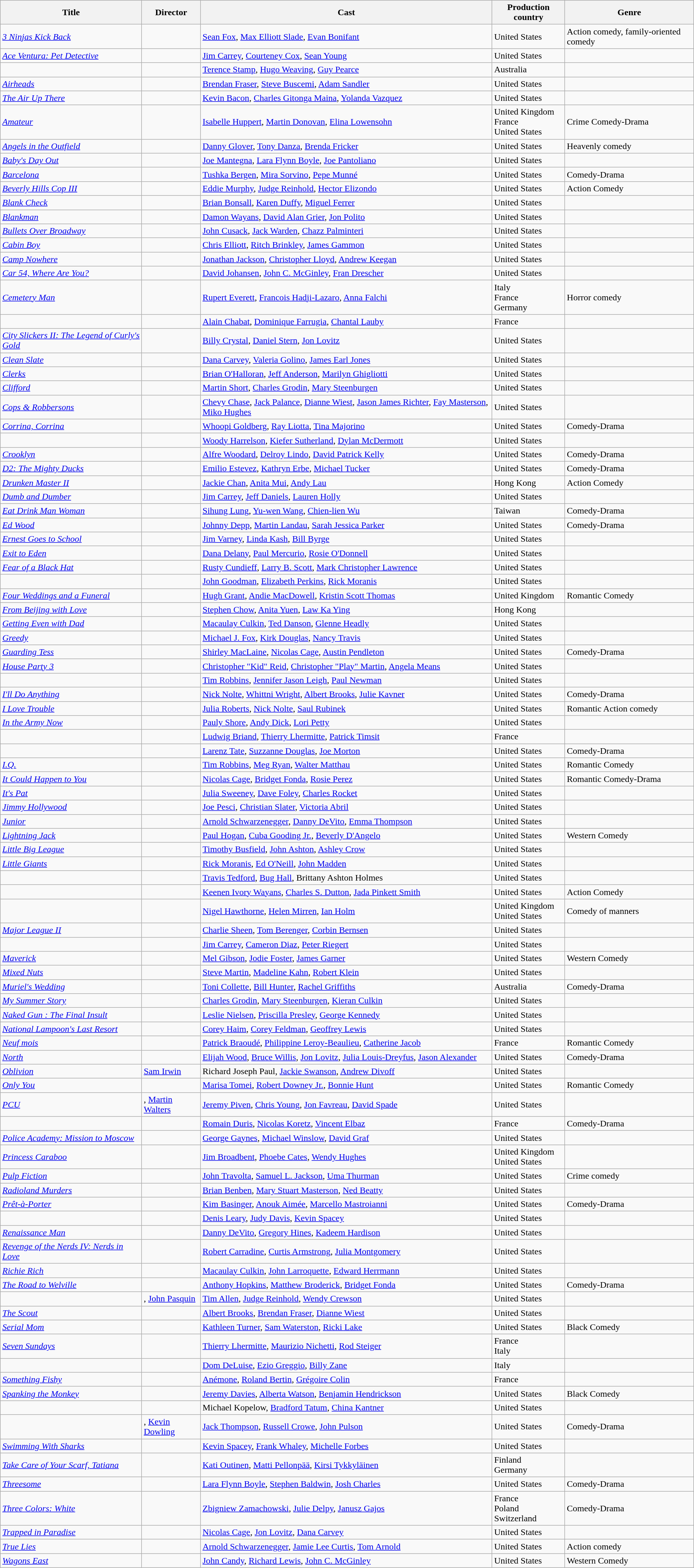<table class="wikitable sortable">
<tr>
<th scope="col">Title</th>
<th scope="col">Director</th>
<th scope="col" class="unsortable">Cast</th>
<th scope="col">Production country</th>
<th scope="col">Genre</th>
</tr>
<tr>
<td><em><a href='#'>3 Ninjas Kick Back</a></em></td>
<td></td>
<td><a href='#'>Sean Fox</a>, <a href='#'>Max Elliott Slade</a>, <a href='#'>Evan Bonifant</a></td>
<td>United States</td>
<td>Action comedy, family-oriented comedy</td>
</tr>
<tr>
<td><em><a href='#'>Ace Ventura: Pet Detective</a></em></td>
<td></td>
<td><a href='#'>Jim Carrey</a>, <a href='#'>Courteney Cox</a>, <a href='#'>Sean Young</a></td>
<td>United States</td>
<td></td>
</tr>
<tr>
<td></td>
<td></td>
<td><a href='#'>Terence Stamp</a>, <a href='#'>Hugo Weaving</a>, <a href='#'>Guy Pearce</a></td>
<td>Australia</td>
<td></td>
</tr>
<tr>
<td><em><a href='#'>Airheads</a></em></td>
<td></td>
<td><a href='#'>Brendan Fraser</a>, <a href='#'>Steve Buscemi</a>, <a href='#'>Adam Sandler</a></td>
<td>United States</td>
<td></td>
</tr>
<tr>
<td><em><a href='#'>The Air Up There</a></em></td>
<td></td>
<td><a href='#'>Kevin Bacon</a>, <a href='#'>Charles Gitonga Maina</a>, <a href='#'>Yolanda Vazquez</a></td>
<td>United States</td>
<td></td>
</tr>
<tr>
<td><em><a href='#'>Amateur</a></em></td>
<td></td>
<td><a href='#'>Isabelle Huppert</a>, <a href='#'>Martin Donovan</a>, <a href='#'>Elina Lowensohn</a></td>
<td {{nowrap>United Kingdom<br>France<br>United States</td>
<td>Crime Comedy-Drama</td>
</tr>
<tr>
<td><em><a href='#'>Angels in the Outfield</a></em></td>
<td></td>
<td><a href='#'>Danny Glover</a>, <a href='#'>Tony Danza</a>, <a href='#'>Brenda Fricker</a></td>
<td>United States</td>
<td>Heavenly comedy</td>
</tr>
<tr>
<td><em><a href='#'>Baby's Day Out</a></em></td>
<td></td>
<td><a href='#'>Joe Mantegna</a>, <a href='#'>Lara Flynn Boyle</a>, <a href='#'>Joe Pantoliano</a></td>
<td>United States</td>
<td></td>
</tr>
<tr>
<td><em><a href='#'>Barcelona</a></em></td>
<td></td>
<td><a href='#'>Tushka Bergen</a>, <a href='#'>Mira Sorvino</a>, <a href='#'>Pepe Munné</a></td>
<td>United States</td>
<td>Comedy-Drama</td>
</tr>
<tr>
<td><em><a href='#'>Beverly Hills Cop III</a></em></td>
<td></td>
<td><a href='#'>Eddie Murphy</a>, <a href='#'>Judge Reinhold</a>, <a href='#'>Hector Elizondo</a></td>
<td>United States</td>
<td>Action Comedy</td>
</tr>
<tr>
<td><em><a href='#'>Blank Check</a></em></td>
<td></td>
<td><a href='#'>Brian Bonsall</a>, <a href='#'>Karen Duffy</a>, <a href='#'>Miguel Ferrer</a></td>
<td>United States</td>
<td></td>
</tr>
<tr>
<td><em><a href='#'>Blankman</a></em></td>
<td></td>
<td><a href='#'>Damon Wayans</a>, <a href='#'>David Alan Grier</a>, <a href='#'>Jon Polito</a></td>
<td>United States</td>
<td></td>
</tr>
<tr>
<td><em><a href='#'>Bullets Over Broadway</a></em></td>
<td></td>
<td><a href='#'>John Cusack</a>, <a href='#'>Jack Warden</a>, <a href='#'>Chazz Palminteri</a></td>
<td>United States</td>
<td></td>
</tr>
<tr>
<td><em><a href='#'>Cabin Boy</a></em></td>
<td></td>
<td><a href='#'>Chris Elliott</a>, <a href='#'>Ritch Brinkley</a>, <a href='#'>James Gammon</a></td>
<td>United States</td>
<td></td>
</tr>
<tr>
<td><em><a href='#'>Camp Nowhere</a></em></td>
<td></td>
<td><a href='#'>Jonathan Jackson</a>, <a href='#'>Christopher Lloyd</a>, <a href='#'>Andrew Keegan</a></td>
<td>United States</td>
<td></td>
</tr>
<tr>
<td><em><a href='#'>Car 54, Where Are You?</a></em></td>
<td></td>
<td><a href='#'>David Johansen</a>, <a href='#'>John C. McGinley</a>, <a href='#'>Fran Drescher</a></td>
<td>United States</td>
<td></td>
</tr>
<tr>
<td><em><a href='#'>Cemetery Man</a></em></td>
<td></td>
<td><a href='#'>Rupert Everett</a>, <a href='#'>Francois Hadji-Lazaro</a>, <a href='#'>Anna Falchi</a></td>
<td>Italy<br>France<br>Germany</td>
<td>Horror comedy</td>
</tr>
<tr>
<td><em></em></td>
<td></td>
<td><a href='#'>Alain Chabat</a>, <a href='#'>Dominique Farrugia</a>, <a href='#'>Chantal Lauby</a></td>
<td>France</td>
<td></td>
</tr>
<tr>
<td><em><a href='#'>City Slickers II: The Legend of Curly's Gold</a></em></td>
<td></td>
<td><a href='#'>Billy Crystal</a>, <a href='#'>Daniel Stern</a>, <a href='#'>Jon Lovitz</a></td>
<td>United States</td>
<td></td>
</tr>
<tr>
<td><em><a href='#'>Clean Slate</a></em></td>
<td></td>
<td><a href='#'>Dana Carvey</a>, <a href='#'>Valeria Golino</a>, <a href='#'>James Earl Jones</a></td>
<td>United States</td>
<td></td>
</tr>
<tr>
<td><em><a href='#'>Clerks</a></em></td>
<td></td>
<td><a href='#'>Brian O'Halloran</a>, <a href='#'>Jeff Anderson</a>, <a href='#'>Marilyn Ghigliotti</a></td>
<td>United States</td>
<td></td>
</tr>
<tr>
<td><em><a href='#'>Clifford</a></em></td>
<td></td>
<td><a href='#'>Martin Short</a>, <a href='#'>Charles Grodin</a>, <a href='#'>Mary Steenburgen</a></td>
<td>United States</td>
<td></td>
</tr>
<tr>
<td><em><a href='#'>Cops & Robbersons</a></em></td>
<td></td>
<td><a href='#'>Chevy Chase</a>, <a href='#'>Jack Palance</a>, <a href='#'>Dianne Wiest</a>, <a href='#'>Jason James Richter</a>, <a href='#'>Fay Masterson</a>, <a href='#'>Miko Hughes</a></td>
<td>United States</td>
<td></td>
</tr>
<tr>
<td><em><a href='#'>Corrina, Corrina</a></em></td>
<td></td>
<td><a href='#'>Whoopi Goldberg</a>, <a href='#'>Ray Liotta</a>, <a href='#'>Tina Majorino</a></td>
<td>United States</td>
<td>Comedy-Drama</td>
</tr>
<tr>
<td></td>
<td></td>
<td><a href='#'>Woody Harrelson</a>, <a href='#'>Kiefer Sutherland</a>, <a href='#'>Dylan McDermott</a></td>
<td>United States</td>
<td></td>
</tr>
<tr>
<td><em><a href='#'>Crooklyn</a></em></td>
<td></td>
<td><a href='#'>Alfre Woodard</a>, <a href='#'>Delroy Lindo</a>, <a href='#'>David Patrick Kelly</a></td>
<td>United States</td>
<td>Comedy-Drama</td>
</tr>
<tr>
<td><em><a href='#'>D2: The Mighty Ducks</a></em></td>
<td></td>
<td><a href='#'>Emilio Estevez</a>, <a href='#'>Kathryn Erbe</a>, <a href='#'>Michael Tucker</a></td>
<td>United States</td>
<td>Comedy-Drama</td>
</tr>
<tr>
<td><em><a href='#'>Drunken Master II</a></em></td>
<td></td>
<td><a href='#'>Jackie Chan</a>, <a href='#'>Anita Mui</a>, <a href='#'>Andy Lau</a></td>
<td>Hong Kong</td>
<td>Action Comedy</td>
</tr>
<tr>
<td><em><a href='#'>Dumb and Dumber</a></em></td>
<td></td>
<td><a href='#'>Jim Carrey</a>, <a href='#'>Jeff Daniels</a>, <a href='#'>Lauren Holly</a></td>
<td>United States</td>
<td></td>
</tr>
<tr>
<td><em><a href='#'>Eat Drink Man Woman</a></em></td>
<td></td>
<td><a href='#'>Sihung Lung</a>, <a href='#'>Yu-wen Wang</a>, <a href='#'>Chien-lien Wu</a></td>
<td>Taiwan</td>
<td>Comedy-Drama</td>
</tr>
<tr>
<td><em><a href='#'>Ed Wood</a></em></td>
<td></td>
<td><a href='#'>Johnny Depp</a>, <a href='#'>Martin Landau</a>, <a href='#'>Sarah Jessica Parker</a></td>
<td>United States</td>
<td>Comedy-Drama</td>
</tr>
<tr>
<td><em><a href='#'>Ernest Goes to School</a></em></td>
<td></td>
<td><a href='#'>Jim Varney</a>, <a href='#'>Linda Kash</a>, <a href='#'>Bill Byrge</a></td>
<td>United States</td>
<td></td>
</tr>
<tr>
<td><em><a href='#'>Exit to Eden</a></em></td>
<td></td>
<td><a href='#'>Dana Delany</a>, <a href='#'>Paul Mercurio</a>, <a href='#'>Rosie O'Donnell</a></td>
<td>United States</td>
<td></td>
</tr>
<tr>
<td><em><a href='#'>Fear of a Black Hat</a></em></td>
<td></td>
<td><a href='#'>Rusty Cundieff</a>, <a href='#'>Larry B. Scott</a>, <a href='#'>Mark Christopher Lawrence</a></td>
<td>United States</td>
<td></td>
</tr>
<tr>
<td></td>
<td></td>
<td><a href='#'>John Goodman</a>, <a href='#'>Elizabeth Perkins</a>, <a href='#'>Rick Moranis</a></td>
<td>United States</td>
<td></td>
</tr>
<tr>
<td><em><a href='#'>Four Weddings and a Funeral </a></em></td>
<td></td>
<td><a href='#'>Hugh Grant</a>, <a href='#'>Andie MacDowell</a>, <a href='#'>Kristin Scott Thomas</a></td>
<td>United Kingdom</td>
<td>Romantic Comedy</td>
</tr>
<tr>
<td><em><a href='#'>From Beijing with Love</a></em></td>
<td></td>
<td><a href='#'>Stephen Chow</a>, <a href='#'>Anita Yuen</a>, <a href='#'>Law Ka Ying</a></td>
<td>Hong Kong</td>
<td></td>
</tr>
<tr>
<td><em><a href='#'>Getting Even with Dad</a></em></td>
<td></td>
<td><a href='#'>Macaulay Culkin</a>, <a href='#'>Ted Danson</a>, <a href='#'>Glenne Headly</a></td>
<td>United States</td>
<td></td>
</tr>
<tr>
<td><em><a href='#'>Greedy</a></em></td>
<td></td>
<td><a href='#'>Michael J. Fox</a>, <a href='#'>Kirk Douglas</a>, <a href='#'>Nancy Travis</a></td>
<td>United States</td>
<td></td>
</tr>
<tr>
<td><em><a href='#'>Guarding Tess</a></em></td>
<td></td>
<td><a href='#'>Shirley MacLaine</a>, <a href='#'>Nicolas Cage</a>, <a href='#'>Austin Pendleton</a></td>
<td>United States</td>
<td>Comedy-Drama</td>
</tr>
<tr>
<td><em><a href='#'>House Party 3</a></em></td>
<td></td>
<td><a href='#'>Christopher "Kid" Reid</a>, <a href='#'>Christopher "Play" Martin</a>, <a href='#'>Angela Means</a></td>
<td>United States</td>
<td></td>
</tr>
<tr>
<td></td>
<td></td>
<td><a href='#'>Tim Robbins</a>, <a href='#'>Jennifer Jason Leigh</a>, <a href='#'>Paul Newman</a></td>
<td>United States</td>
<td></td>
</tr>
<tr>
<td><em><a href='#'>I'll Do Anything</a></em></td>
<td></td>
<td><a href='#'>Nick Nolte</a>, <a href='#'>Whittni Wright</a>, <a href='#'>Albert Brooks</a>, <a href='#'>Julie Kavner</a></td>
<td>United States</td>
<td>Comedy-Drama</td>
</tr>
<tr>
<td><em><a href='#'>I Love Trouble</a></em></td>
<td></td>
<td><a href='#'>Julia Roberts</a>, <a href='#'>Nick Nolte</a>, <a href='#'>Saul Rubinek</a></td>
<td>United States</td>
<td>Romantic Action comedy</td>
</tr>
<tr>
<td><em><a href='#'>In the Army Now</a></em></td>
<td></td>
<td><a href='#'>Pauly Shore</a>, <a href='#'>Andy Dick</a>, <a href='#'>Lori Petty</a></td>
<td>United States</td>
<td></td>
</tr>
<tr>
<td></td>
<td></td>
<td><a href='#'>Ludwig Briand</a>, <a href='#'>Thierry Lhermitte</a>, <a href='#'>Patrick Timsit</a></td>
<td>France</td>
<td></td>
</tr>
<tr>
<td></td>
<td></td>
<td><a href='#'>Larenz Tate</a>, <a href='#'>Suzzanne Douglas</a>, <a href='#'>Joe Morton</a></td>
<td>United States</td>
<td>Comedy-Drama</td>
</tr>
<tr>
<td><em><a href='#'>I.Q.</a></em></td>
<td></td>
<td><a href='#'>Tim Robbins</a>, <a href='#'>Meg Ryan</a>, <a href='#'>Walter Matthau</a></td>
<td>United States</td>
<td>Romantic Comedy</td>
</tr>
<tr>
<td><em><a href='#'>It Could Happen to You</a></em></td>
<td></td>
<td><a href='#'>Nicolas Cage</a>, <a href='#'>Bridget Fonda</a>, <a href='#'>Rosie Perez</a></td>
<td>United States</td>
<td>Romantic Comedy-Drama</td>
</tr>
<tr>
<td><em><a href='#'>It's Pat</a></em></td>
<td></td>
<td><a href='#'>Julia Sweeney</a>, <a href='#'>Dave Foley</a>, <a href='#'>Charles Rocket</a></td>
<td>United States</td>
<td></td>
</tr>
<tr>
<td><em><a href='#'>Jimmy Hollywood</a></em></td>
<td></td>
<td><a href='#'>Joe Pesci</a>, <a href='#'>Christian Slater</a>, <a href='#'>Victoria Abril</a></td>
<td>United States</td>
<td></td>
</tr>
<tr>
<td><em><a href='#'>Junior</a></em></td>
<td></td>
<td><a href='#'>Arnold Schwarzenegger</a>, <a href='#'>Danny DeVito</a>, <a href='#'>Emma Thompson</a></td>
<td>United States</td>
<td></td>
</tr>
<tr>
<td><em><a href='#'>Lightning Jack</a></em></td>
<td></td>
<td><a href='#'>Paul Hogan</a>, <a href='#'>Cuba Gooding Jr.</a>, <a href='#'>Beverly D'Angelo</a></td>
<td>United States</td>
<td>Western Comedy</td>
</tr>
<tr>
<td><em><a href='#'>Little Big League</a></em></td>
<td></td>
<td><a href='#'>Timothy Busfield</a>, <a href='#'>John Ashton</a>, <a href='#'>Ashley Crow</a></td>
<td>United States</td>
<td></td>
</tr>
<tr>
<td><em><a href='#'>Little Giants</a></em></td>
<td></td>
<td><a href='#'>Rick Moranis</a>, <a href='#'>Ed O'Neill</a>, <a href='#'>John Madden</a></td>
<td>United States</td>
<td></td>
</tr>
<tr>
<td></td>
<td></td>
<td><a href='#'>Travis Tedford</a>, <a href='#'>Bug Hall</a>, Brittany Ashton Holmes</td>
<td>United States</td>
<td></td>
</tr>
<tr>
<td></td>
<td></td>
<td><a href='#'>Keenen Ivory Wayans</a>, <a href='#'>Charles S. Dutton</a>, <a href='#'>Jada Pinkett Smith</a></td>
<td>United States</td>
<td>Action Comedy</td>
</tr>
<tr>
<td></td>
<td></td>
<td><a href='#'>Nigel Hawthorne</a>, <a href='#'>Helen Mirren</a>, <a href='#'>Ian Holm</a></td>
<td>United Kingdom<br>United States</td>
<td>Comedy of manners</td>
</tr>
<tr>
<td><em><a href='#'>Major League II</a></em></td>
<td></td>
<td><a href='#'>Charlie Sheen</a>, <a href='#'>Tom Berenger</a>, <a href='#'>Corbin Bernsen</a></td>
<td>United States</td>
<td></td>
</tr>
<tr>
<td></td>
<td></td>
<td><a href='#'>Jim Carrey</a>, <a href='#'>Cameron Diaz</a>, <a href='#'>Peter Riegert</a></td>
<td>United States</td>
<td></td>
</tr>
<tr>
<td><em><a href='#'>Maverick</a></em></td>
<td></td>
<td><a href='#'>Mel Gibson</a>, <a href='#'>Jodie Foster</a>, <a href='#'>James Garner</a></td>
<td>United States</td>
<td>Western Comedy</td>
</tr>
<tr>
<td><em><a href='#'>Mixed Nuts</a></em></td>
<td></td>
<td><a href='#'>Steve Martin</a>, <a href='#'>Madeline Kahn</a>, <a href='#'>Robert Klein</a></td>
<td>United States</td>
<td></td>
</tr>
<tr>
<td><em><a href='#'>Muriel's Wedding</a></em></td>
<td></td>
<td><a href='#'>Toni Collette</a>, <a href='#'>Bill Hunter</a>, <a href='#'>Rachel Griffiths</a></td>
<td>Australia</td>
<td>Comedy-Drama</td>
</tr>
<tr>
<td><em><a href='#'>My Summer Story</a></em></td>
<td></td>
<td><a href='#'>Charles Grodin</a>, <a href='#'>Mary Steenburgen</a>, <a href='#'>Kieran Culkin</a></td>
<td>United States</td>
<td></td>
</tr>
<tr>
<td><em><a href='#'>Naked Gun : The Final Insult</a></em></td>
<td></td>
<td><a href='#'>Leslie Nielsen</a>, <a href='#'>Priscilla Presley</a>, <a href='#'>George Kennedy</a></td>
<td>United States</td>
<td></td>
</tr>
<tr>
<td><em><a href='#'>National Lampoon's Last Resort</a></em></td>
<td></td>
<td><a href='#'>Corey Haim</a>, <a href='#'>Corey Feldman</a>, <a href='#'>Geoffrey Lewis</a></td>
<td>United States</td>
<td></td>
</tr>
<tr>
<td><em><a href='#'>Neuf mois</a></em></td>
<td></td>
<td><a href='#'>Patrick Braoudé</a>, <a href='#'>Philippine Leroy-Beaulieu</a>, <a href='#'>Catherine Jacob</a></td>
<td>France</td>
<td>Romantic Comedy</td>
</tr>
<tr>
<td><em><a href='#'>North</a></em></td>
<td></td>
<td><a href='#'>Elijah Wood</a>, <a href='#'>Bruce Willis</a>, <a href='#'>Jon Lovitz</a>, <a href='#'>Julia Louis-Dreyfus</a>, <a href='#'>Jason Alexander</a></td>
<td>United States</td>
<td>Comedy-Drama</td>
</tr>
<tr>
<td><em><a href='#'>Oblivion</a></em></td>
<td><a href='#'>Sam Irwin</a></td>
<td>Richard Joseph Paul, <a href='#'>Jackie Swanson</a>, <a href='#'>Andrew Divoff</a></td>
<td>United States</td>
<td></td>
</tr>
<tr>
<td><em><a href='#'>Only You</a></em></td>
<td></td>
<td><a href='#'>Marisa Tomei</a>, <a href='#'>Robert Downey Jr.</a>, <a href='#'>Bonnie Hunt</a></td>
<td>United States</td>
<td>Romantic Comedy</td>
</tr>
<tr>
<td><em><a href='#'>PCU</a></em></td>
<td>, <a href='#'>Martin Walters</a></td>
<td><a href='#'>Jeremy Piven</a>, <a href='#'>Chris Young</a>, <a href='#'>Jon Favreau</a>, <a href='#'>David Spade</a></td>
<td>United States</td>
<td></td>
</tr>
<tr>
<td><em></em></td>
<td></td>
<td><a href='#'>Romain Duris</a>, <a href='#'>Nicolas Koretz</a>, <a href='#'>Vincent Elbaz</a></td>
<td>France</td>
<td>Comedy-Drama</td>
</tr>
<tr>
<td><em><a href='#'>Police Academy: Mission to Moscow</a></em></td>
<td></td>
<td><a href='#'>George Gaynes</a>, <a href='#'>Michael Winslow</a>, <a href='#'>David Graf</a></td>
<td>United States</td>
<td></td>
</tr>
<tr>
<td><em><a href='#'>Princess Caraboo</a></em></td>
<td></td>
<td><a href='#'>Jim Broadbent</a>, <a href='#'>Phoebe Cates</a>, <a href='#'>Wendy Hughes</a></td>
<td>United Kingdom<br>United States</td>
<td></td>
</tr>
<tr>
<td><em><a href='#'>Pulp Fiction</a></em></td>
<td></td>
<td><a href='#'>John Travolta</a>, <a href='#'>Samuel L. Jackson</a>, <a href='#'>Uma Thurman</a></td>
<td>United States</td>
<td>Crime comedy</td>
</tr>
<tr>
<td><em><a href='#'>Radioland Murders</a></em></td>
<td></td>
<td><a href='#'>Brian Benben</a>, <a href='#'>Mary Stuart Masterson</a>, <a href='#'>Ned Beatty</a></td>
<td>United States</td>
<td></td>
</tr>
<tr>
<td><em><a href='#'>Prêt-à-Porter</a></em></td>
<td></td>
<td><a href='#'>Kim Basinger</a>, <a href='#'>Anouk Aimée</a>, <a href='#'>Marcello Mastroianni</a></td>
<td>United States</td>
<td>Comedy-Drama</td>
</tr>
<tr>
<td></td>
<td></td>
<td><a href='#'>Denis Leary</a>, <a href='#'>Judy Davis</a>, <a href='#'>Kevin Spacey</a></td>
<td>United States</td>
<td></td>
</tr>
<tr>
<td><em><a href='#'>Renaissance Man</a></em></td>
<td></td>
<td><a href='#'>Danny DeVito</a>, <a href='#'>Gregory Hines</a>, <a href='#'>Kadeem Hardison</a></td>
<td>United States</td>
<td></td>
</tr>
<tr>
<td><em><a href='#'>Revenge of the Nerds IV: Nerds in Love</a></em></td>
<td></td>
<td><a href='#'>Robert Carradine</a>, <a href='#'>Curtis Armstrong</a>, <a href='#'>Julia Montgomery</a></td>
<td>United States</td>
<td></td>
</tr>
<tr>
<td><em><a href='#'>Richie Rich</a></em></td>
<td></td>
<td><a href='#'>Macaulay Culkin</a>, <a href='#'>John Larroquette</a>, <a href='#'>Edward Herrmann</a></td>
<td>United States</td>
<td></td>
</tr>
<tr>
<td><em><a href='#'>The Road to Welville</a></em></td>
<td></td>
<td><a href='#'>Anthony Hopkins</a>, <a href='#'>Matthew Broderick</a>, <a href='#'>Bridget Fonda</a></td>
<td>United States</td>
<td>Comedy-Drama</td>
</tr>
<tr>
<td></td>
<td>, <a href='#'>John Pasquin</a></td>
<td><a href='#'>Tim Allen</a>, <a href='#'>Judge Reinhold</a>, <a href='#'>Wendy Crewson</a></td>
<td>United States</td>
<td></td>
</tr>
<tr>
<td><em><a href='#'>The Scout</a></em></td>
<td></td>
<td><a href='#'>Albert Brooks</a>, <a href='#'>Brendan Fraser</a>, <a href='#'>Dianne Wiest</a></td>
<td>United States</td>
<td></td>
</tr>
<tr>
<td><em><a href='#'>Serial Mom</a></em></td>
<td></td>
<td><a href='#'>Kathleen Turner</a>, <a href='#'>Sam Waterston</a>, <a href='#'>Ricki Lake</a></td>
<td>United States</td>
<td>Black Comedy</td>
</tr>
<tr>
<td><em><a href='#'>Seven Sundays</a></em></td>
<td></td>
<td><a href='#'>Thierry Lhermitte</a>, <a href='#'>Maurizio Nichetti</a>, <a href='#'>Rod Steiger</a></td>
<td>France<br>Italy</td>
<td></td>
</tr>
<tr>
<td></td>
<td></td>
<td><a href='#'>Dom DeLuise</a>, <a href='#'>Ezio Greggio</a>, <a href='#'>Billy Zane</a></td>
<td>Italy</td>
<td></td>
</tr>
<tr>
<td><em><a href='#'>Something Fishy</a></em></td>
<td></td>
<td><a href='#'>Anémone</a>, <a href='#'>Roland Bertin</a>, <a href='#'>Grégoire Colin</a></td>
<td>France</td>
<td></td>
</tr>
<tr>
<td><em><a href='#'>Spanking the Monkey</a></em></td>
<td></td>
<td><a href='#'>Jeremy Davies</a>, <a href='#'>Alberta Watson</a>, <a href='#'>Benjamin Hendrickson</a></td>
<td>United States</td>
<td>Black Comedy</td>
</tr>
<tr>
<td></td>
<td></td>
<td>Michael Kopelow, <a href='#'>Bradford Tatum</a>, <a href='#'>China Kantner</a></td>
<td>United States</td>
<td></td>
</tr>
<tr>
<td></td>
<td>, <a href='#'>Kevin Dowling</a></td>
<td><a href='#'>Jack Thompson</a>, <a href='#'>Russell Crowe</a>, <a href='#'>John Pulson</a></td>
<td>United States</td>
<td>Comedy-Drama</td>
</tr>
<tr>
<td><em><a href='#'>Swimming With Sharks</a></em></td>
<td></td>
<td><a href='#'>Kevin Spacey</a>, <a href='#'>Frank Whaley</a>, <a href='#'>Michelle Forbes</a></td>
<td>United States</td>
<td></td>
</tr>
<tr>
<td><em><a href='#'>Take Care of Your Scarf, Tatiana</a></em></td>
<td></td>
<td><a href='#'>Kati Outinen</a>, <a href='#'>Matti Pellonpää</a>, <a href='#'>Kirsi Tykkyläinen</a></td>
<td>Finland<br>Germany</td>
<td></td>
</tr>
<tr>
<td><em><a href='#'>Threesome</a></em></td>
<td></td>
<td><a href='#'>Lara Flynn Boyle</a>, <a href='#'>Stephen Baldwin</a>, <a href='#'>Josh Charles</a></td>
<td>United States</td>
<td>Comedy-Drama</td>
</tr>
<tr>
<td><em><a href='#'>Three Colors: White</a></em></td>
<td></td>
<td><a href='#'>Zbigniew Zamachowski</a>, <a href='#'>Julie Delpy</a>, <a href='#'>Janusz Gajos</a></td>
<td>France<br>Poland<br>Switzerland</td>
<td>Comedy-Drama</td>
</tr>
<tr>
<td><em><a href='#'>Trapped in Paradise</a></em></td>
<td></td>
<td><a href='#'>Nicolas Cage</a>, <a href='#'>Jon Lovitz</a>, <a href='#'>Dana Carvey</a></td>
<td>United States</td>
<td></td>
</tr>
<tr>
<td><em><a href='#'>True Lies</a></em></td>
<td></td>
<td><a href='#'>Arnold Schwarzenegger</a>, <a href='#'>Jamie Lee Curtis</a>, <a href='#'>Tom Arnold</a></td>
<td>United States</td>
<td>Action comedy</td>
</tr>
<tr>
<td><em><a href='#'>Wagons East</a></em></td>
<td></td>
<td><a href='#'>John Candy</a>, <a href='#'>Richard Lewis</a>, <a href='#'>John C. McGinley</a></td>
<td>United States</td>
<td>Western Comedy</td>
</tr>
</table>
